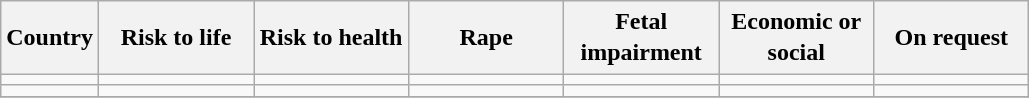<table class="wikitable sortable collapsible" style=line-height:1.3>
<tr>
<th>Country</th>
<th style=width:6em>Risk to life</th>
<th style=width:6em>Risk to health</th>
<th style=width:6em>Rape</th>
<th style=width:6em>Fetal impairment</th>
<th style=width:6em>Economic or social</th>
<th style=width:6em>On request</th>
</tr>
<tr>
<td></td>
<td></td>
<td></td>
<td></td>
<td></td>
<td></td>
<td></td>
</tr>
<tr>
<td></td>
<td></td>
<td></td>
<td></td>
<td></td>
<td></td>
<td></td>
</tr>
<tr class=sortbottom>
</tr>
</table>
